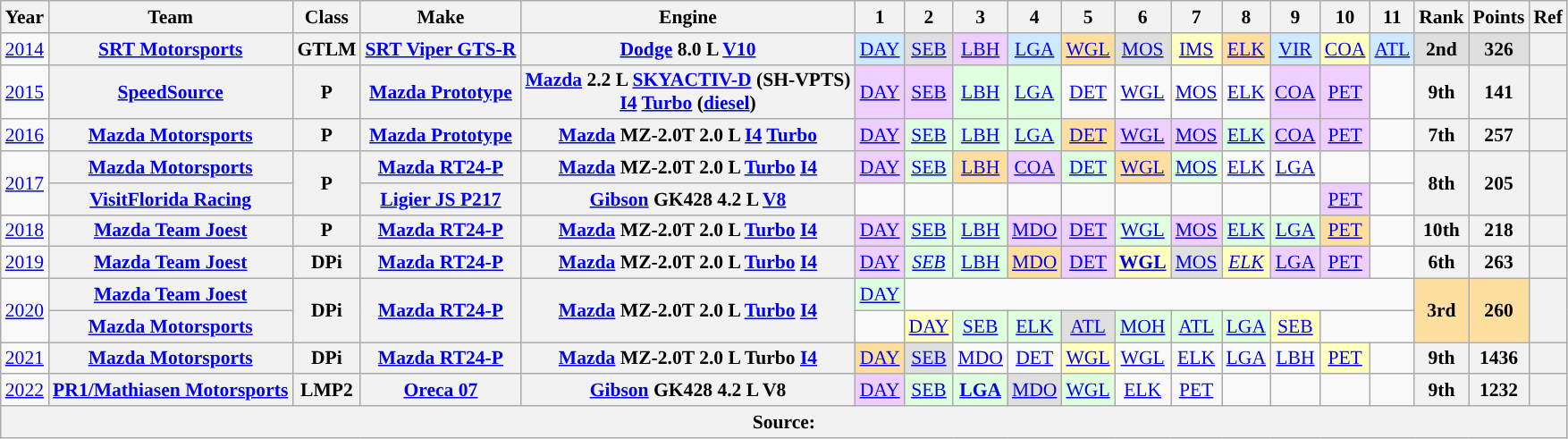<table class="wikitable" style="text-align:center; font-size:90%">
<tr>
<th>Year</th>
<th>Team</th>
<th>Class</th>
<th>Make</th>
<th>Engine</th>
<th>1</th>
<th>2</th>
<th>3</th>
<th>4</th>
<th>5</th>
<th>6</th>
<th>7</th>
<th>8</th>
<th>9</th>
<th>10</th>
<th>11</th>
<th>Rank</th>
<th>Points</th>
<th>Ref</th>
</tr>
<tr>
<td><a href='#'>2014</a></td>
<th><a href='#'>SRT Motorsports</a></th>
<th>GTLM</th>
<th><a href='#'>SRT Viper GTS-R</a></th>
<th><a href='#'>Dodge</a> 8.0 L <a href='#'>V10</a></th>
<td style="background:#CFEAFF;"><a href='#'>DAY</a><br></td>
<td style="background:#DFDFDF;"><a href='#'>SEB</a><br></td>
<td style="background:#efcfff;"><a href='#'>LBH</a><br></td>
<td style="background:#CFEAFF;"><a href='#'>LGA</a><br></td>
<td style="background:#FFDF9F;"><a href='#'>WGL</a><br></td>
<td style="background:#DFDFDF;"><a href='#'>MOS</a><br></td>
<td style="background:#ffffbf;"><a href='#'>IMS</a><br></td>
<td style="background:#FFDF9F;"><a href='#'>ELK</a><br></td>
<td style="background:#CFEAFF;"><a href='#'>VIR</a><br></td>
<td style="background:#ffffbf;"><a href='#'>COA</a><br></td>
<td style="background:#CFEAFF;"><a href='#'>ATL</a><br></td>
<td style="background:#DFDFDF;"><strong>2nd</strong></td>
<td style="background:#DFDFDF;"><strong>326</strong></td>
<th></th>
</tr>
<tr>
<td><a href='#'>2015</a></td>
<th><a href='#'>SpeedSource</a></th>
<th>P</th>
<th><a href='#'>Mazda Prototype</a></th>
<th><a href='#'>Mazda</a> 2.2 L <a href='#'>SKYACTIV-D</a> (SH-VPTS) <br> <a href='#'>I4</a> <a href='#'>Turbo</a> (<a href='#'>diesel</a>)</th>
<td style="background:#efcfff;"><a href='#'>DAY</a><br></td>
<td style="background:#efcfff;"><a href='#'>SEB</a><br></td>
<td style="background:#dfffdf;"><a href='#'>LBH</a><br></td>
<td style="background:#dfffdf;"><a href='#'>LGA</a><br></td>
<td><a href='#'>DET</a><br></td>
<td><a href='#'>WGL</a><br></td>
<td><a href='#'>MOS</a><br></td>
<td><a href='#'>ELK</a><br></td>
<td style="background:#efcfff;"><a href='#'>COA</a><br></td>
<td style="background:#efcfff;"><a href='#'>PET</a><br></td>
<td></td>
<th>9th</th>
<th>141</th>
<th></th>
</tr>
<tr>
<td><a href='#'>2016</a></td>
<th><a href='#'>Mazda Motorsports</a></th>
<th>P</th>
<th><a href='#'>Mazda Prototype</a></th>
<th><a href='#'>Mazda</a> MZ-2.0T 2.0 L <a href='#'>I4</a> <a href='#'>Turbo</a></th>
<td style="background:#EFCFFF"><a href='#'>DAY</a><br></td>
<td style="background:#DFFFDF"><a href='#'>SEB</a><br></td>
<td style="background:#DFFFDF"><a href='#'>LBH</a><br></td>
<td style="background:#DFFFDF"><a href='#'>LGA</a><br></td>
<td style="background:#FFDF9F"><a href='#'>DET</a><br></td>
<td style="background:#EFCFFF"><a href='#'>WGL</a><br></td>
<td style="background:#EFCFFF"><a href='#'>MOS</a><br></td>
<td style="background:#DFFFDF"><a href='#'>ELK</a><br></td>
<td style="background:#EFCFFF"><a href='#'>COA</a><br></td>
<td style="background:#EFCFFF"><a href='#'>PET</a><br></td>
<td></td>
<th>7th</th>
<th>257</th>
<th></th>
</tr>
<tr>
<td rowspan=2><a href='#'>2017</a></td>
<th><a href='#'>Mazda Motorsports</a></th>
<th rowspan=2>P</th>
<th><a href='#'>Mazda RT24-P</a></th>
<th><a href='#'>Mazda</a> MZ-2.0T 2.0 L <a href='#'>Turbo</a> <a href='#'>I4</a></th>
<td style="background:#EFCFFF"><a href='#'>DAY</a><br></td>
<td style="background:#DFFFDF"><a href='#'>SEB</a> <br></td>
<td style="background:#FFDF9F"><a href='#'>LBH</a><br></td>
<td style="background:#EFCFFF"><a href='#'>COA</a><br></td>
<td style="background:#DFFFDF"><a href='#'>DET</a><br></td>
<td style="background:#FFDF9F"><a href='#'>WGL</a> <br></td>
<td style="background:#DFFFDF"><a href='#'>MOS</a><br></td>
<td><a href='#'>ELK</a></td>
<td><a href='#'>LGA</a></td>
<td></td>
<td></td>
<th rowspan=2>8th</th>
<th rowspan=2>205</th>
<th rowspan="2"></th>
</tr>
<tr>
<th><a href='#'>VisitFlorida Racing</a></th>
<th><a href='#'>Ligier JS P217</a></th>
<th><a href='#'>Gibson</a> GK428 4.2 L <a href='#'>V8</a></th>
<td></td>
<td></td>
<td></td>
<td></td>
<td></td>
<td></td>
<td></td>
<td></td>
<td></td>
<td style="background:#EFCFFF"><a href='#'>PET</a><br></td>
<td></td>
</tr>
<tr>
<td><a href='#'>2018</a></td>
<th><a href='#'>Mazda Team Joest</a></th>
<th>P</th>
<th><a href='#'>Mazda RT24-P</a></th>
<th><a href='#'>Mazda</a> MZ-2.0T 2.0 L <a href='#'>Turbo</a> <a href='#'>I4</a></th>
<td style="background:#EFCFFF;"><a href='#'>DAY</a><br></td>
<td style="background:#DFFFDF;"><a href='#'>SEB</a><br></td>
<td style="background:#DFFFDF;"><a href='#'>LBH</a><br></td>
<td style="background:#EFCFFF;"><a href='#'>MDO</a><br></td>
<td style="background:#EFCFFF;"><a href='#'>DET</a><br></td>
<td style="background:#DFFFDF;"><a href='#'>WGL</a><br></td>
<td style="background:#EFCFFF;"><a href='#'>MOS</a><br></td>
<td style="background:#DFFFDF;"><a href='#'>ELK</a><br></td>
<td style="background:#DFFFDF;"><a href='#'>LGA</a><br></td>
<td style="background:#FFDF9F"><a href='#'>PET</a><br></td>
<td></td>
<th>10th</th>
<th>218</th>
<th></th>
</tr>
<tr>
<td><a href='#'>2019</a></td>
<th><a href='#'>Mazda Team Joest</a></th>
<th>DPi</th>
<th><a href='#'>Mazda RT24-P</a></th>
<th><a href='#'>Mazda</a> MZ-2.0T 2.0 L <a href='#'>Turbo</a> <a href='#'>I4</a></th>
<td style="background:#EFCFFF;"><a href='#'>DAY</a><br></td>
<td style="background:#DFFFDF;"><em><a href='#'>SEB</a></em><br></td>
<td style="background:#DFFFDF;"><a href='#'>LBH</a><br></td>
<td style="background:#FFDF9F"><a href='#'>MDO</a><br></td>
<td style="background:#EFCFFF;"><a href='#'>DET</a><br></td>
<td style="background:#FFFFBF;"><strong><a href='#'>WGL</a></strong><br></td>
<td style="background:#DFDFDF;"><a href='#'>MOS</a><br></td>
<td style="background:#FFFFBF;"><em><a href='#'>ELK</a></em><br></td>
<td style="background:#EFCFFF;"><a href='#'>LGA</a><br></td>
<td style="background:#EFCFFF;"><a href='#'>PET</a><br></td>
<td></td>
<th>6th</th>
<th>263</th>
<th></th>
</tr>
<tr>
<td rowspan=2><a href='#'>2020</a></td>
<th><a href='#'>Mazda Team Joest</a></th>
<th rowspan=2>DPi</th>
<th rowspan=2><a href='#'>Mazda RT24-P</a></th>
<th rowspan=2><a href='#'>Mazda</a> MZ-2.0T 2.0 L <a href='#'>Turbo</a> <a href='#'>I4</a></th>
<td style="background:#DFFFDF;"><a href='#'>DAY</a><br></td>
<td colspan=10></td>
<th rowspan=2 style="background:#FFDF9F">3rd</th>
<th rowspan=2 style="background:#FFDF9F">260</th>
<th rowspan="2"></th>
</tr>
<tr>
<th><a href='#'>Mazda Motorsports</a></th>
<td></td>
<td style="background:#FFFFBF;"><a href='#'>DAY</a><br></td>
<td style="background:#DFFFDF;"><a href='#'>SEB</a><br></td>
<td style="background:#DFFFDF;"><a href='#'>ELK</a><br></td>
<td style="background:#DFDFDF;"><a href='#'>ATL</a><br></td>
<td style="background:#DFFFDF;"><a href='#'>MOH</a><br></td>
<td style="background:#DFFFDF;"><a href='#'>ATL</a><br></td>
<td style="background:#DFFFDF;"><a href='#'>LGA</a><br></td>
<td style="background:#FFFFBF;"><a href='#'>SEB</a><br></td>
<td colspan=2></td>
</tr>
<tr>
<td><a href='#'>2021</a></td>
<th><a href='#'>Mazda Motorsports</a></th>
<th>DPi</th>
<th><a href='#'>Mazda RT24-P</a></th>
<th><a href='#'>Mazda</a> MZ-2.0T 2.0 L Turbo <a href='#'>I4</a></th>
<td style="background:#FFDF9F"><a href='#'>DAY</a><br></td>
<td style="background:#DFDFDF;"><a href='#'>SEB</a><br></td>
<td><a href='#'>MDO</a></td>
<td><a href='#'>DET</a></td>
<td style="background:#FFFFBF;"><a href='#'>WGL</a><br></td>
<td><a href='#'>WGL</a></td>
<td><a href='#'>ELK</a></td>
<td><a href='#'>LGA</a></td>
<td><a href='#'>LBH</a></td>
<td style="background:#FFFFBF;"><a href='#'>PET</a><br></td>
<td></td>
<th>9th</th>
<th>1436</th>
<th></th>
</tr>
<tr>
<td><a href='#'>2022</a></td>
<th><a href='#'>PR1/Mathiasen Motorsports</a></th>
<th>LMP2</th>
<th><a href='#'>Oreca 07</a></th>
<th><a href='#'>Gibson</a> GK428 4.2 L V8</th>
<td style="background:#EFCFFF;"><a href='#'>DAY</a><br></td>
<td style="background:#DFFFDF;"><a href='#'>SEB</a><br></td>
<td style="background:#DFFFDF;"><strong><a href='#'>LGA</a></strong><br></td>
<td style="background:#DFDFDF;"><a href='#'>MDO</a><br></td>
<td style="background:#DFFFDF;"><a href='#'>WGL</a><br></td>
<td style="background:"><a href='#'>ELK</a><br></td>
<td style="background:"><a href='#'>PET</a><br></td>
<td></td>
<td></td>
<td></td>
<td></td>
<th>9th</th>
<th>1232</th>
<th></th>
</tr>
<tr>
<th colspan="19">Source:</th>
</tr>
</table>
